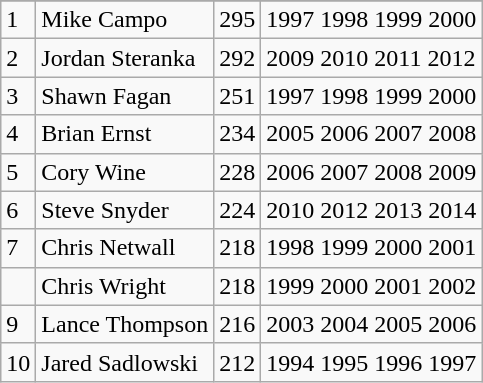<table class="wikitable">
<tr>
</tr>
<tr>
<td>1</td>
<td>Mike Campo</td>
<td>295</td>
<td>1997 1998 1999 2000</td>
</tr>
<tr>
<td>2</td>
<td>Jordan Steranka</td>
<td>292</td>
<td>2009 2010 2011 2012</td>
</tr>
<tr>
<td>3</td>
<td>Shawn Fagan</td>
<td>251</td>
<td>1997 1998 1999 2000</td>
</tr>
<tr>
<td>4</td>
<td>Brian Ernst</td>
<td>234</td>
<td>2005 2006 2007 2008</td>
</tr>
<tr>
<td>5</td>
<td>Cory Wine</td>
<td>228</td>
<td>2006 2007 2008 2009</td>
</tr>
<tr>
<td>6</td>
<td>Steve Snyder</td>
<td>224</td>
<td>2010 2012 2013 2014</td>
</tr>
<tr>
<td>7</td>
<td>Chris Netwall</td>
<td>218</td>
<td>1998 1999 2000 2001</td>
</tr>
<tr>
<td></td>
<td>Chris Wright</td>
<td>218</td>
<td>1999 2000 2001 2002</td>
</tr>
<tr>
<td>9</td>
<td>Lance Thompson</td>
<td>216</td>
<td>2003 2004 2005 2006</td>
</tr>
<tr>
<td>10</td>
<td>Jared Sadlowski</td>
<td>212</td>
<td>1994 1995 1996 1997</td>
</tr>
</table>
